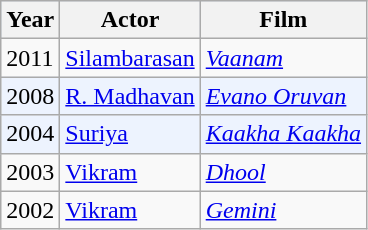<table class="wikitable">
<tr style="background:#d1e4fd;">
<th>Year</th>
<th>Actor</th>
<th>Film</th>
</tr>
<tr>
<td>2011</td>
<td><a href='#'>Silambarasan</a></td>
<td><em><a href='#'>Vaanam</a></em></td>
</tr>
<tr style="background:#edf3fe;">
<td>2008</td>
<td><a href='#'>R. Madhavan</a></td>
<td><em><a href='#'>Evano Oruvan</a></em></td>
</tr>
<tr style="background:#edf3fe;">
<td>2004</td>
<td><a href='#'>Suriya</a></td>
<td><em><a href='#'>Kaakha Kaakha</a></em></td>
</tr>
<tr>
<td>2003</td>
<td><a href='#'>Vikram</a></td>
<td><em><a href='#'>Dhool</a></em></td>
</tr>
<tr>
<td>2002</td>
<td><a href='#'>Vikram</a></td>
<td><em><a href='#'>Gemini</a></em></td>
</tr>
</table>
